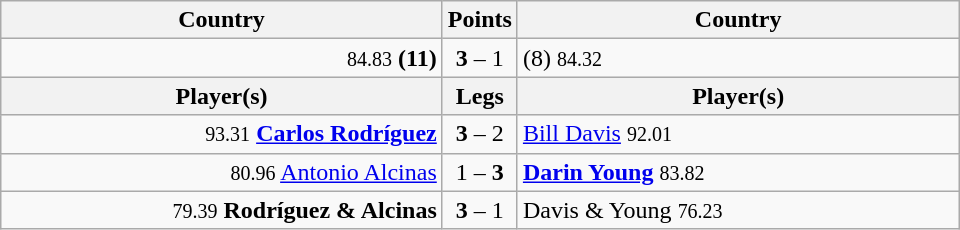<table class=wikitable style="text-align:center">
<tr>
<th width=287>Country</th>
<th width=1>Points</th>
<th width=287>Country</th>
</tr>
<tr align=left>
<td align=right><small><span>84.83</span></small> <strong> (11)</strong></td>
<td align=center><strong>3</strong> – 1</td>
<td> (8) <small><span>84.32</span></small></td>
</tr>
<tr>
<th width=287>Player(s)</th>
<th width=1>Legs</th>
<th width=287>Player(s)</th>
</tr>
<tr align=left>
<td align=right><small><span>93.31</span></small> <strong><a href='#'>Carlos Rodríguez</a></strong></td>
<td align=center><strong>3</strong> – 2</td>
<td><a href='#'>Bill Davis</a> <small><span>92.01</span></small></td>
</tr>
<tr align=left>
<td align=right><small><span>80.96</span></small> <a href='#'>Antonio Alcinas</a></td>
<td align=center>1 – <strong>3</strong></td>
<td><strong><a href='#'>Darin Young</a></strong> <small><span>83.82</span></small></td>
</tr>
<tr align=left>
<td align=right><small><span>79.39</span></small> <strong>Rodríguez & Alcinas</strong></td>
<td align=center><strong>3</strong> – 1</td>
<td>Davis & Young <small><span>76.23</span></small></td>
</tr>
</table>
